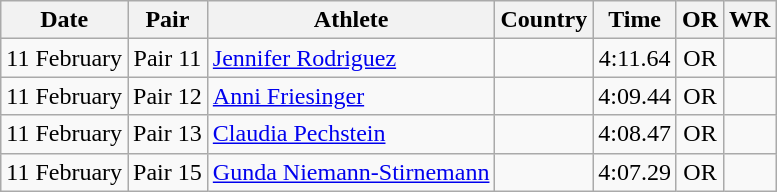<table class="wikitable" style="text-align:center">
<tr>
<th>Date</th>
<th>Pair</th>
<th>Athlete</th>
<th>Country</th>
<th>Time</th>
<th>OR</th>
<th>WR</th>
</tr>
<tr>
<td>11 February</td>
<td>Pair 11</td>
<td align=left><a href='#'>Jennifer Rodriguez</a></td>
<td align=left></td>
<td>4:11.64</td>
<td>OR</td>
<td></td>
</tr>
<tr>
<td>11 February</td>
<td>Pair 12</td>
<td align=left><a href='#'>Anni Friesinger</a></td>
<td align=left></td>
<td>4:09.44</td>
<td>OR</td>
<td></td>
</tr>
<tr>
<td>11 February</td>
<td>Pair 13</td>
<td align=left><a href='#'>Claudia Pechstein</a></td>
<td align=left></td>
<td>4:08.47</td>
<td>OR</td>
<td></td>
</tr>
<tr>
<td>11 February</td>
<td>Pair 15</td>
<td align=left><a href='#'>Gunda Niemann-Stirnemann</a></td>
<td align=left></td>
<td>4:07.29</td>
<td>OR</td>
<td></td>
</tr>
</table>
